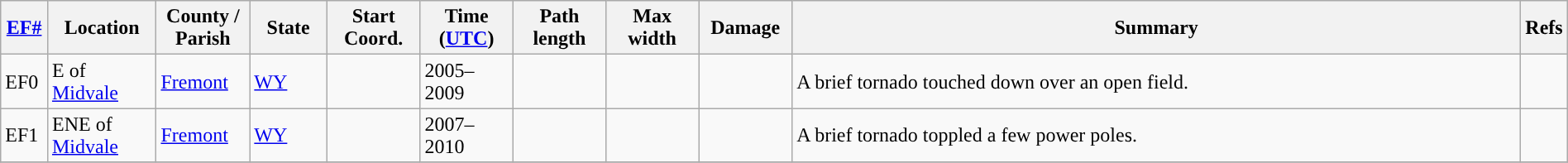<table class="wikitable sortable" style="width:100%;">
<tr>
<th scope="col" width="3%" align="center"><a href='#'>EF#</a></th>
<th scope="col" width="7%" align="center" class="unsortable">Location</th>
<th scope="col" width="6%" align="center" class="unsortable">County / Parish</th>
<th scope="col" width="5%" align="center">State</th>
<th scope="col" width="6%" align="center">Start Coord.</th>
<th scope="col" width="6%" align="center">Time (<a href='#'>UTC</a>)</th>
<th scope="col" width="6%" align="center">Path length</th>
<th scope="col" width="6%" align="center">Max width</th>
<th scope="col" width="6%" align="center">Damage</th>
<th scope="col" width="48%" class="unsortable" align="center">Summary</th>
<th scope="col" width="48%" class="unsortable" align="center">Refs</th>
</tr>
<tr>
<td>EF0</td>
<td>E of <a href='#'>Midvale</a></td>
<td><a href='#'>Fremont</a></td>
<td><a href='#'>WY</a></td>
<td></td>
<td>2005–2009</td>
<td></td>
<td></td>
<td></td>
<td>A brief tornado touched down over an open field.</td>
<td></td>
</tr>
<tr>
<td>EF1</td>
<td>ENE of <a href='#'>Midvale</a></td>
<td><a href='#'>Fremont</a></td>
<td><a href='#'>WY</a></td>
<td></td>
<td>2007–2010</td>
<td></td>
<td></td>
<td></td>
<td>A brief tornado toppled a few power poles.</td>
<td></td>
</tr>
<tr>
</tr>
</table>
